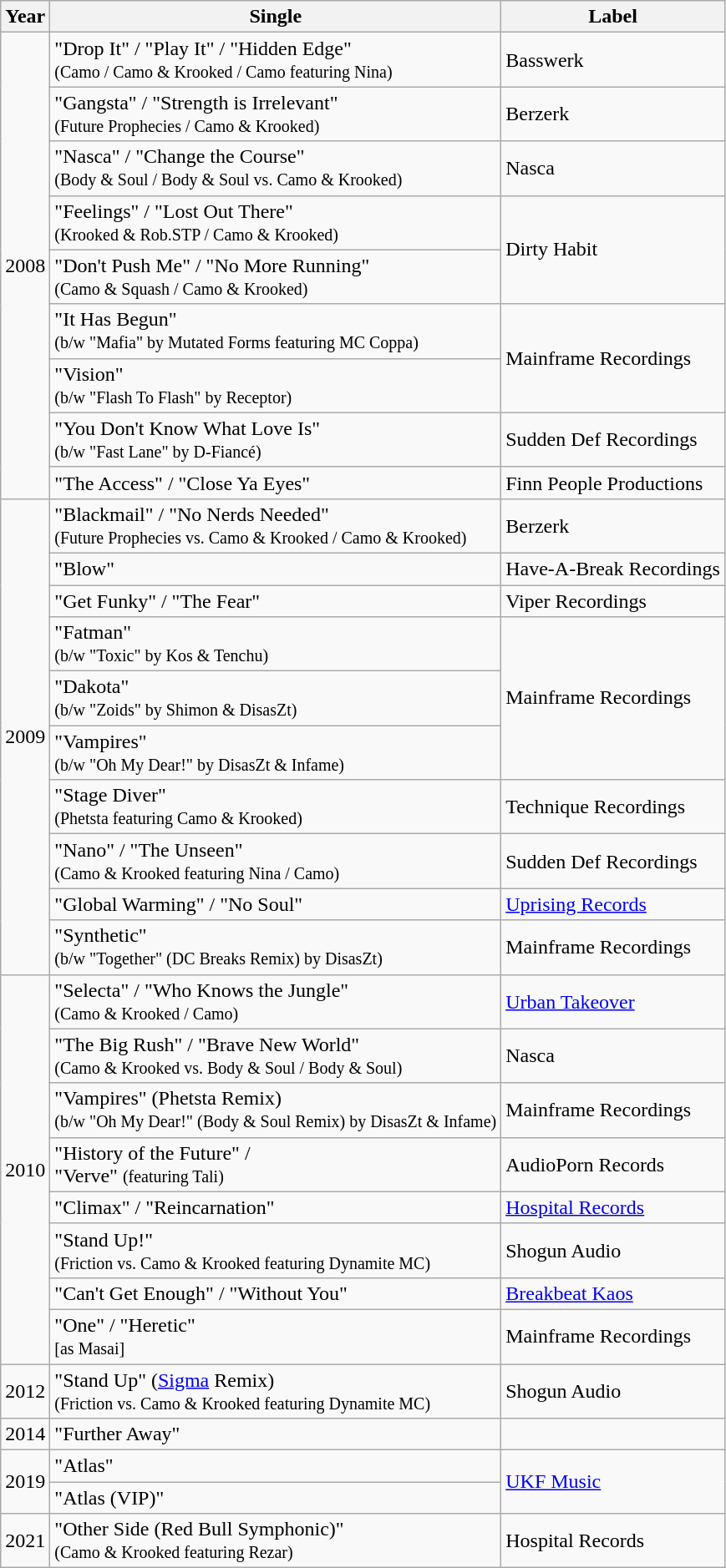<table class="wikitable">
<tr>
<th>Year</th>
<th>Single</th>
<th>Label</th>
</tr>
<tr>
<td rowspan="9">2008</td>
<td>"Drop It" / "Play It" / "Hidden Edge"<br><small>(Camo / Camo & Krooked / Camo featuring Nina)</small></td>
<td>Basswerk</td>
</tr>
<tr>
<td>"Gangsta" / "Strength is Irrelevant"<br><small>(Future Prophecies / Camo & Krooked)</small></td>
<td>Berzerk</td>
</tr>
<tr>
<td>"Nasca" / "Change the Course"<br><small>(Body & Soul / Body & Soul vs. Camo & Krooked)</small></td>
<td>Nasca</td>
</tr>
<tr>
<td>"Feelings" / "Lost Out There"<br><small>(Krooked & Rob.STP / Camo & Krooked)</small></td>
<td rowspan="2">Dirty Habit</td>
</tr>
<tr>
<td>"Don't Push Me" / "No More Running"<br><small>(Camo & Squash / Camo & Krooked)</small></td>
</tr>
<tr>
<td>"It Has Begun"<br><small>(b/w "Mafia" by Mutated Forms featuring MC Coppa)</small></td>
<td rowspan="2">Mainframe Recordings</td>
</tr>
<tr>
<td>"Vision"<br><small>(b/w "Flash To Flash" by Receptor)</small></td>
</tr>
<tr>
<td>"You Don't Know What Love Is"<br><small>(b/w "Fast Lane" by D-Fiancé)</small></td>
<td>Sudden Def Recordings</td>
</tr>
<tr>
<td>"The Access" / "Close Ya Eyes"</td>
<td>Finn People Productions</td>
</tr>
<tr>
<td rowspan="10">2009</td>
<td>"Blackmail" / "No Nerds Needed"<br><small>(Future Prophecies vs. Camo & Krooked / Camo & Krooked)</small></td>
<td>Berzerk</td>
</tr>
<tr>
<td>"Blow"</td>
<td>Have-A-Break Recordings</td>
</tr>
<tr>
<td>"Get Funky" / "The Fear"</td>
<td>Viper Recordings</td>
</tr>
<tr>
<td>"Fatman"<br><small>(b/w "Toxic" by Kos & Tenchu)</small></td>
<td rowspan="3">Mainframe Recordings</td>
</tr>
<tr>
<td>"Dakota"<br><small>(b/w "Zoids" by Shimon & DisasZt)</small></td>
</tr>
<tr>
<td>"Vampires"<br><small>(b/w "Oh My Dear!" by DisasZt & Infame)</small></td>
</tr>
<tr>
<td>"Stage Diver"<br><small>(Phetsta featuring Camo & Krooked)</small></td>
<td>Technique Recordings</td>
</tr>
<tr>
<td>"Nano" / "The Unseen"<br><small>(Camo & Krooked featuring Nina / Camo)</small></td>
<td>Sudden Def Recordings</td>
</tr>
<tr>
<td>"Global Warming" / "No Soul"</td>
<td><a href='#'>Uprising Records</a></td>
</tr>
<tr>
<td>"Synthetic"<br><small>(b/w "Together" (DC Breaks Remix) by DisasZt)</small></td>
<td>Mainframe Recordings</td>
</tr>
<tr>
<td rowspan="8">2010</td>
<td>"Selecta" / "Who Knows the Jungle"<br><small>(Camo & Krooked / Camo)</small></td>
<td><a href='#'>Urban Takeover</a></td>
</tr>
<tr>
<td>"The Big Rush" / "Brave New World"<br><small>(Camo & Krooked vs. Body & Soul / Body & Soul)</small></td>
<td>Nasca</td>
</tr>
<tr>
<td>"Vampires" (Phetsta Remix)<br><small>(b/w "Oh My Dear!" (Body & Soul Remix) by DisasZt & Infame)</small></td>
<td>Mainframe Recordings</td>
</tr>
<tr>
<td>"History of the Future" /<br>"Verve" <small>(featuring Tali)</small></td>
<td>AudioPorn Records</td>
</tr>
<tr>
<td>"Climax" / "Reincarnation"</td>
<td><a href='#'>Hospital Records</a></td>
</tr>
<tr>
<td>"Stand Up!"<br><small>(Friction vs. Camo & Krooked featuring Dynamite MC)</small></td>
<td>Shogun Audio</td>
</tr>
<tr>
<td>"Can't Get Enough" / "Without You"</td>
<td><a href='#'>Breakbeat Kaos</a></td>
</tr>
<tr>
<td>"One" / "Heretic"<br><small>[as Masai]</small></td>
<td>Mainframe Recordings</td>
</tr>
<tr>
<td>2012</td>
<td>"Stand Up" (<a href='#'>Sigma</a> Remix)<br><small>(Friction vs. Camo & Krooked featuring Dynamite MC)</small></td>
<td>Shogun Audio</td>
</tr>
<tr>
<td>2014</td>
<td>"Further Away"</td>
<td></td>
</tr>
<tr>
<td rowspan="2">2019</td>
<td>"Atlas"</td>
<td rowspan="2"><a href='#'>UKF Music</a></td>
</tr>
<tr>
<td>"Atlas (VIP)"</td>
</tr>
<tr>
<td>2021</td>
<td>"Other Side (Red Bull Symphonic)"<br><small>(Camo & Krooked featuring Rezar)</small></td>
<td>Hospital Records</td>
</tr>
</table>
